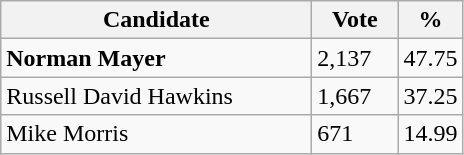<table class="wikitable">
<tr>
<th bgcolor="#DDDDFF" width="200px">Candidate</th>
<th bgcolor="#DDDDFF" width="50px">Vote</th>
<th bgcolor="#DDDDFF" width="30px">%</th>
</tr>
<tr>
<td><strong>Norman Mayer</strong></td>
<td>2,137</td>
<td>47.75</td>
</tr>
<tr>
<td>Russell David Hawkins</td>
<td>1,667</td>
<td>37.25</td>
</tr>
<tr>
<td>Mike Morris</td>
<td>671</td>
<td>14.99</td>
</tr>
</table>
